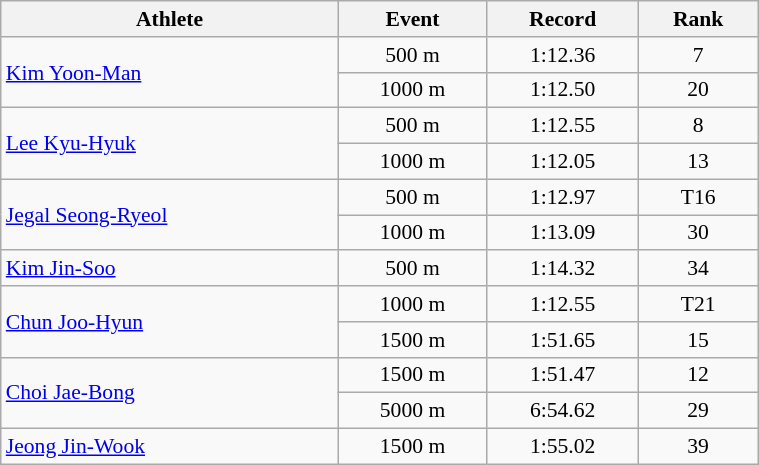<table class=wikitable style="font-size:90%; text-align:center; width:40%">
<tr>
<th>Athlete</th>
<th>Event</th>
<th>Record</th>
<th>Rank</th>
</tr>
<tr>
<td rowspan=2 align=left><a href='#'>Kim Yoon-Man</a></td>
<td>500 m</td>
<td>1:12.36</td>
<td>7</td>
</tr>
<tr>
<td>1000 m</td>
<td>1:12.50</td>
<td>20</td>
</tr>
<tr>
<td rowspan=2 align=left><a href='#'>Lee Kyu-Hyuk</a></td>
<td>500 m</td>
<td>1:12.55</td>
<td>8</td>
</tr>
<tr>
<td>1000 m</td>
<td>1:12.05</td>
<td>13</td>
</tr>
<tr>
<td rowspan=2 align=left><a href='#'>Jegal Seong-Ryeol</a></td>
<td>500 m</td>
<td>1:12.97</td>
<td>T16</td>
</tr>
<tr>
<td>1000 m</td>
<td>1:13.09</td>
<td>30</td>
</tr>
<tr>
<td rowspan=1 align=left><a href='#'>Kim Jin-Soo</a></td>
<td>500 m</td>
<td>1:14.32</td>
<td>34</td>
</tr>
<tr>
<td rowspan=2 align=left><a href='#'>Chun Joo-Hyun</a></td>
<td>1000 m</td>
<td>1:12.55</td>
<td>T21</td>
</tr>
<tr>
<td>1500 m</td>
<td>1:51.65</td>
<td>15</td>
</tr>
<tr>
<td rowspan=2 align=left><a href='#'>Choi Jae-Bong</a></td>
<td>1500 m</td>
<td>1:51.47</td>
<td>12</td>
</tr>
<tr>
<td>5000 m</td>
<td>6:54.62</td>
<td>29</td>
</tr>
<tr>
<td rowspan=1 align=left><a href='#'>Jeong Jin-Wook</a></td>
<td>1500 m</td>
<td>1:55.02</td>
<td>39</td>
</tr>
</table>
